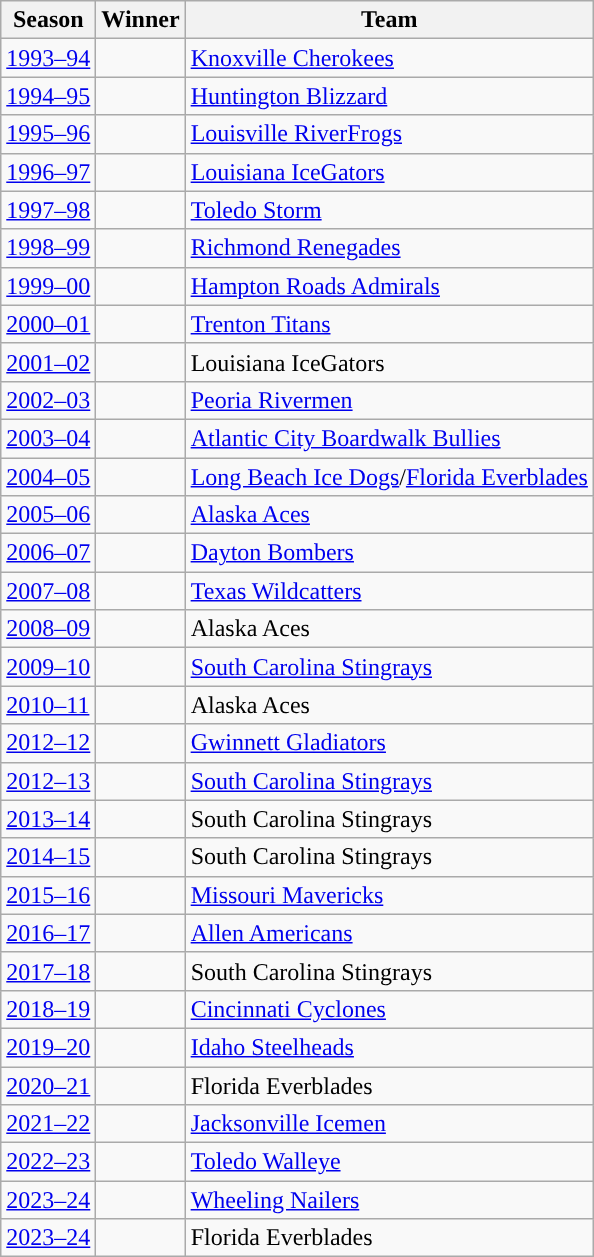<table class="wikitable sortable" style="width=60%">
<tr>
<th>Season</th>
<th>Winner</th>
<th>Team</th>
</tr>
<tr>
<td><a href='#'>1993–94</a></td>
<td></td>
<td><a href='#'>Knoxville Cherokees</a></td>
</tr>
<tr>
<td><a href='#'>1994–95</a></td>
<td></td>
<td><a href='#'>Huntington Blizzard</a></td>
</tr>
<tr>
<td><a href='#'>1995–96</a></td>
<td></td>
<td><a href='#'>Louisville RiverFrogs</a></td>
</tr>
<tr>
<td><a href='#'>1996–97</a></td>
<td></td>
<td><a href='#'>Louisiana IceGators</a></td>
</tr>
<tr>
<td><a href='#'>1997–98</a></td>
<td></td>
<td><a href='#'>Toledo Storm</a></td>
</tr>
<tr>
<td><a href='#'>1998–99</a></td>
<td></td>
<td><a href='#'>Richmond Renegades</a></td>
</tr>
<tr>
<td><a href='#'>1999–00</a></td>
<td></td>
<td><a href='#'>Hampton Roads Admirals</a></td>
</tr>
<tr>
<td><a href='#'>2000–01</a></td>
<td></td>
<td><a href='#'>Trenton Titans</a></td>
</tr>
<tr>
<td><a href='#'>2001–02</a></td>
<td></td>
<td>Louisiana IceGators</td>
</tr>
<tr>
<td><a href='#'>2002–03</a></td>
<td></td>
<td><a href='#'>Peoria Rivermen</a></td>
</tr>
<tr>
<td><a href='#'>2003–04</a></td>
<td></td>
<td><a href='#'>Atlantic City Boardwalk Bullies</a></td>
</tr>
<tr>
<td><a href='#'>2004–05</a></td>
<td></td>
<td><a href='#'>Long Beach Ice Dogs</a>/<a href='#'>Florida Everblades</a></td>
</tr>
<tr>
<td><a href='#'>2005–06</a></td>
<td></td>
<td><a href='#'>Alaska Aces</a></td>
</tr>
<tr>
<td><a href='#'>2006–07</a></td>
<td></td>
<td><a href='#'>Dayton Bombers</a></td>
</tr>
<tr>
<td><a href='#'>2007–08</a></td>
<td></td>
<td><a href='#'>Texas Wildcatters</a></td>
</tr>
<tr>
<td><a href='#'>2008–09</a></td>
<td></td>
<td>Alaska Aces</td>
</tr>
<tr>
<td><a href='#'>2009–10</a></td>
<td></td>
<td><a href='#'>South Carolina Stingrays</a></td>
</tr>
<tr>
<td><a href='#'>2010–11</a></td>
<td></td>
<td>Alaska Aces</td>
</tr>
<tr>
<td><a href='#'>2012–12</a></td>
<td></td>
<td><a href='#'>Gwinnett Gladiators</a></td>
</tr>
<tr>
<td><a href='#'>2012–13</a></td>
<td></td>
<td><a href='#'>South Carolina Stingrays</a></td>
</tr>
<tr>
<td><a href='#'>2013–14</a></td>
<td></td>
<td>South Carolina Stingrays</td>
</tr>
<tr>
<td><a href='#'>2014–15</a></td>
<td></td>
<td>South Carolina Stingrays</td>
</tr>
<tr>
<td><a href='#'>2015–16</a></td>
<td></td>
<td><a href='#'>Missouri Mavericks</a></td>
</tr>
<tr>
<td><a href='#'>2016–17</a></td>
<td></td>
<td><a href='#'>Allen Americans</a></td>
</tr>
<tr>
<td><a href='#'>2017–18</a></td>
<td></td>
<td>South Carolina Stingrays</td>
</tr>
<tr>
<td><a href='#'>2018–19</a></td>
<td></td>
<td><a href='#'>Cincinnati Cyclones</a></td>
</tr>
<tr>
<td><a href='#'>2019–20</a></td>
<td></td>
<td><a href='#'>Idaho Steelheads</a></td>
</tr>
<tr>
<td><a href='#'>2020–21</a></td>
<td></td>
<td>Florida Everblades</td>
</tr>
<tr>
<td><a href='#'>2021–22</a></td>
<td></td>
<td><a href='#'>Jacksonville Icemen</a></td>
</tr>
<tr>
<td><a href='#'>2022–23</a></td>
<td></td>
<td><a href='#'>Toledo Walleye</a></td>
</tr>
<tr>
<td><a href='#'>2023–24</a></td>
<td></td>
<td><a href='#'>Wheeling Nailers</a></td>
</tr>
<tr>
<td><a href='#'>2023–24</a></td>
<td></td>
<td>Florida Everblades</td>
</tr>
</table>
